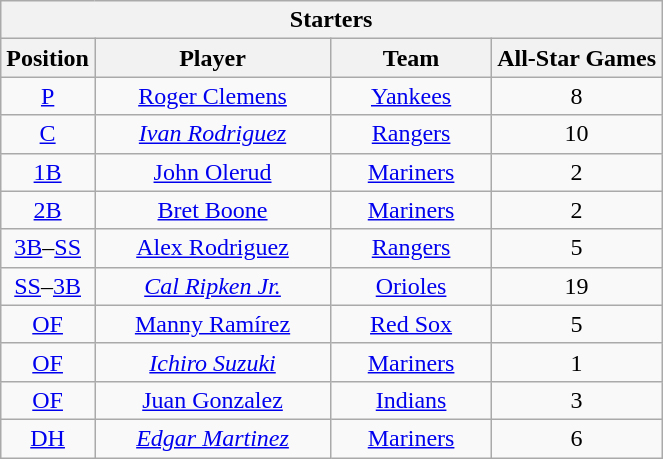<table class="wikitable" style="font-size: 100%; text-align:right;">
<tr>
<th colspan="4">Starters</th>
</tr>
<tr>
<th>Position</th>
<th width="150">Player</th>
<th width="100">Team</th>
<th>All-Star Games</th>
</tr>
<tr>
<td align="center"><a href='#'>P</a></td>
<td align="center"><a href='#'>Roger Clemens</a></td>
<td align="center"><a href='#'>Yankees</a></td>
<td align="center">8</td>
</tr>
<tr>
<td align="center"><a href='#'>C</a></td>
<td align="center"><em><a href='#'>Ivan Rodriguez</a></em></td>
<td align="center"><a href='#'>Rangers</a></td>
<td align="center">10</td>
</tr>
<tr>
<td align="center"><a href='#'>1B</a></td>
<td align="center"><a href='#'>John Olerud</a></td>
<td align="center"><a href='#'>Mariners</a></td>
<td align="center">2</td>
</tr>
<tr>
<td align="center"><a href='#'>2B</a></td>
<td align="center"><a href='#'>Bret Boone</a></td>
<td align="center"><a href='#'>Mariners</a></td>
<td align="center">2</td>
</tr>
<tr>
<td align="center"><a href='#'>3B</a>–<a href='#'>SS</a></td>
<td align="center"><a href='#'>Alex Rodriguez</a></td>
<td align="center"><a href='#'>Rangers</a></td>
<td align="center">5</td>
</tr>
<tr>
<td align="center"><a href='#'>SS</a>–<a href='#'>3B</a></td>
<td align="center"><em><a href='#'>Cal Ripken Jr.</a></em></td>
<td align="center"><a href='#'>Orioles</a></td>
<td align="center">19</td>
</tr>
<tr>
<td align="center"><a href='#'>OF</a></td>
<td align="center"><a href='#'>Manny Ramírez</a></td>
<td align="center"><a href='#'>Red Sox</a></td>
<td align="center">5</td>
</tr>
<tr>
<td align="center"><a href='#'>OF</a></td>
<td align="center"><em><a href='#'>Ichiro Suzuki</a></em></td>
<td align="center"><a href='#'>Mariners</a></td>
<td align="center">1</td>
</tr>
<tr>
<td align="center"><a href='#'>OF</a></td>
<td align="center"><a href='#'>Juan Gonzalez</a></td>
<td align="center"><a href='#'>Indians</a></td>
<td align="center">3</td>
</tr>
<tr>
<td align="center"><a href='#'>DH</a></td>
<td align="center"><em><a href='#'>Edgar Martinez</a></em></td>
<td align="center"><a href='#'>Mariners</a></td>
<td align="center">6</td>
</tr>
</table>
